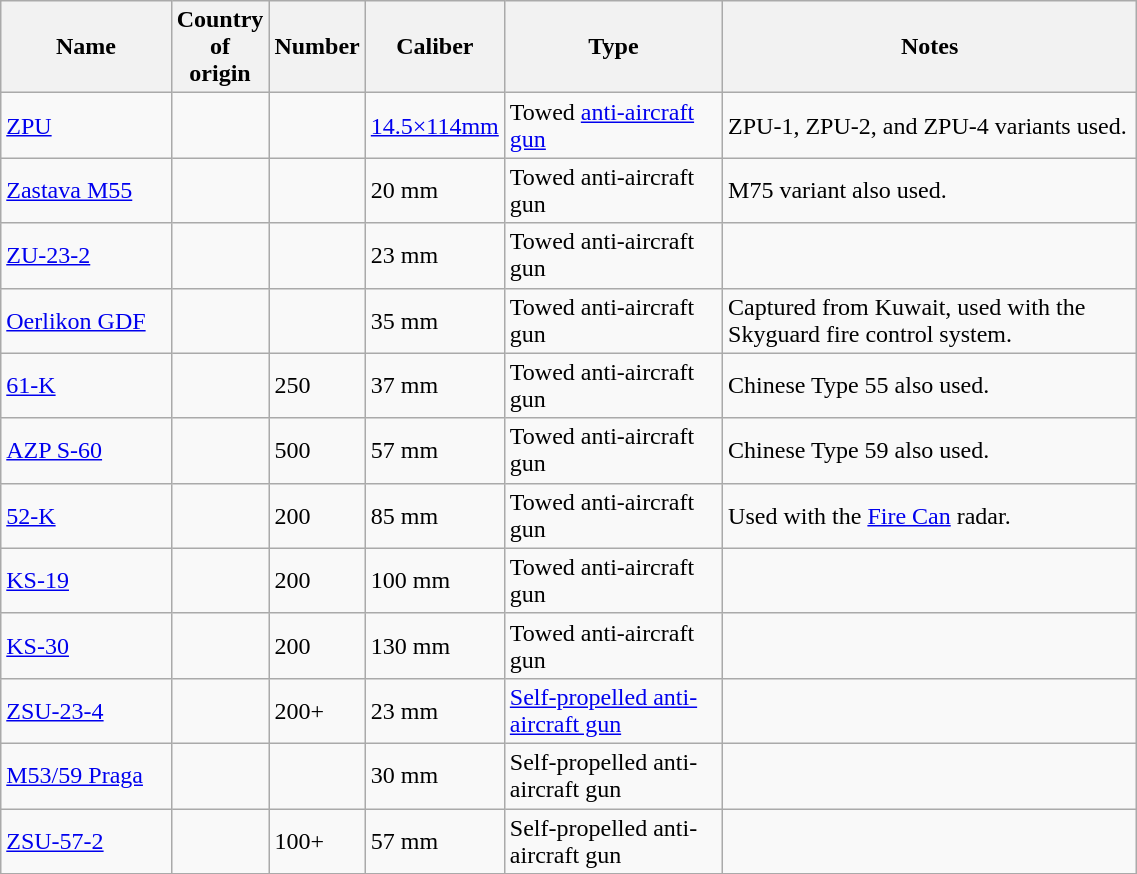<table class="wikitable" border="0" width="60%">
<tr>
<th width="15%">Name</th>
<th width="5%">Country of origin</th>
<th width="5%">Number</th>
<th>Caliber</th>
<th>Type</th>
<th>Notes</th>
</tr>
<tr>
<td><a href='#'>ZPU</a></td>
<td></td>
<td></td>
<td><a href='#'>14.5×114mm</a></td>
<td>Towed <a href='#'>anti-aircraft gun</a></td>
<td>ZPU-1, ZPU-2, and ZPU-4 variants used.</td>
</tr>
<tr>
<td><a href='#'>Zastava M55</a></td>
<td></td>
<td></td>
<td>20 mm</td>
<td>Towed anti-aircraft gun</td>
<td>M75 variant also used.</td>
</tr>
<tr>
<td><a href='#'>ZU-23-2</a></td>
<td></td>
<td></td>
<td>23 mm</td>
<td>Towed anti-aircraft gun</td>
<td></td>
</tr>
<tr>
<td><a href='#'>Oerlikon GDF</a></td>
<td></td>
<td></td>
<td>35 mm</td>
<td>Towed anti-aircraft gun</td>
<td>Captured from Kuwait, used with the Skyguard fire control system.</td>
</tr>
<tr>
<td><a href='#'>61-K</a></td>
<td><br></td>
<td>250</td>
<td>37 mm</td>
<td>Towed anti-aircraft gun</td>
<td>Chinese Type 55 also used.</td>
</tr>
<tr>
<td><a href='#'>AZP S-60</a></td>
<td><br></td>
<td>500</td>
<td>57 mm</td>
<td>Towed anti-aircraft gun</td>
<td>Chinese Type 59 also used.</td>
</tr>
<tr>
<td><a href='#'>52-K</a></td>
<td></td>
<td>200</td>
<td>85 mm</td>
<td>Towed anti-aircraft gun</td>
<td>Used with the <a href='#'>Fire Can</a> radar.</td>
</tr>
<tr>
<td><a href='#'>KS-19</a></td>
<td></td>
<td>200</td>
<td>100 mm</td>
<td>Towed anti-aircraft gun</td>
<td></td>
</tr>
<tr>
<td><a href='#'>KS-30</a></td>
<td></td>
<td>200</td>
<td>130 mm</td>
<td>Towed anti-aircraft gun</td>
<td></td>
</tr>
<tr>
<td><a href='#'>ZSU-23-4</a></td>
<td></td>
<td>200+</td>
<td>23 mm</td>
<td><a href='#'>Self-propelled anti-aircraft gun</a></td>
<td></td>
</tr>
<tr>
<td><a href='#'>M53/59 Praga</a></td>
<td></td>
<td></td>
<td>30 mm</td>
<td>Self-propelled anti-aircraft gun</td>
<td></td>
</tr>
<tr>
<td><a href='#'>ZSU-57-2</a></td>
<td></td>
<td>100+</td>
<td>57 mm</td>
<td>Self-propelled anti-aircraft gun</td>
<td></td>
</tr>
<tr>
</tr>
</table>
